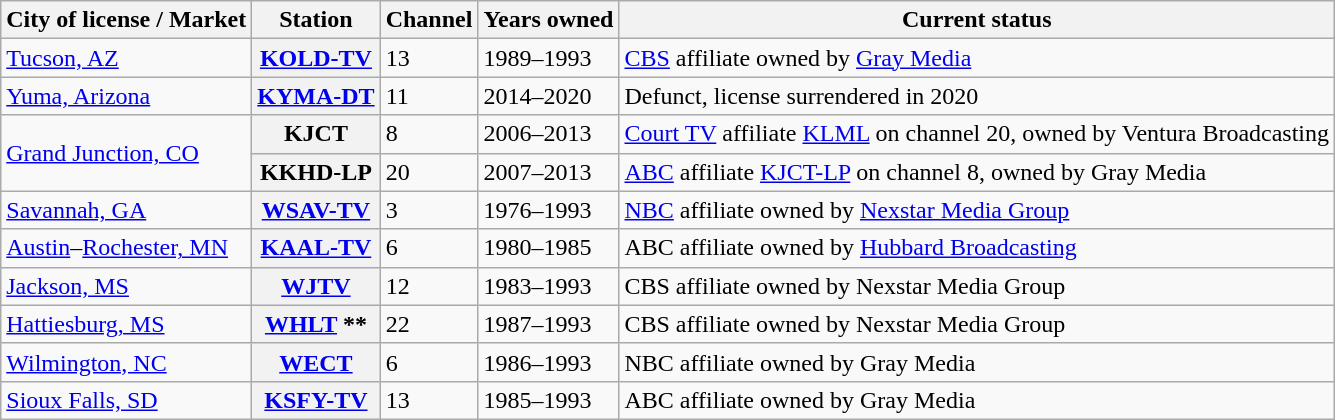<table class="wikitable">
<tr>
<th>City of license / Market</th>
<th>Station</th>
<th>Channel</th>
<th>Years owned</th>
<th>Current status</th>
</tr>
<tr>
<td><a href='#'>Tucson, AZ</a></td>
<th><a href='#'>KOLD-TV</a></th>
<td>13</td>
<td>1989–1993</td>
<td><a href='#'>CBS</a> affiliate owned by <a href='#'>Gray Media</a></td>
</tr>
<tr>
<td><a href='#'>Yuma, Arizona</a></td>
<th><a href='#'>KYMA-DT</a></th>
<td>11</td>
<td>2014–2020</td>
<td>Defunct, license surrendered in 2020</td>
</tr>
<tr>
<td rowspan=2><a href='#'>Grand Junction, CO</a></td>
<th>KJCT</th>
<td>8</td>
<td>2006–2013</td>
<td><a href='#'>Court TV</a> affiliate <a href='#'>KLML</a> on channel 20, owned by Ventura Broadcasting</td>
</tr>
<tr>
<th>KKHD-LP</th>
<td>20</td>
<td>2007–2013</td>
<td><a href='#'>ABC</a> affiliate <a href='#'>KJCT-LP</a> on channel 8, owned by Gray Media</td>
</tr>
<tr>
<td><a href='#'>Savannah, GA</a></td>
<th><a href='#'>WSAV-TV</a></th>
<td>3</td>
<td>1976–1993</td>
<td><a href='#'>NBC</a> affiliate owned by <a href='#'>Nexstar Media Group</a></td>
</tr>
<tr>
<td><a href='#'>Austin</a>–<a href='#'>Rochester, MN</a></td>
<th><a href='#'>KAAL-TV</a></th>
<td>6</td>
<td>1980–1985</td>
<td>ABC affiliate owned by <a href='#'>Hubbard Broadcasting</a></td>
</tr>
<tr>
<td><a href='#'>Jackson, MS</a></td>
<th><a href='#'>WJTV</a></th>
<td>12</td>
<td>1983–1993</td>
<td>CBS affiliate owned by Nexstar Media Group</td>
</tr>
<tr>
<td><a href='#'>Hattiesburg, MS</a></td>
<th><a href='#'>WHLT</a> **</th>
<td>22</td>
<td>1987–1993</td>
<td>CBS affiliate owned by Nexstar Media Group</td>
</tr>
<tr>
<td><a href='#'>Wilmington, NC</a></td>
<th><a href='#'>WECT</a></th>
<td>6</td>
<td>1986–1993</td>
<td>NBC affiliate owned by Gray Media</td>
</tr>
<tr>
<td><a href='#'>Sioux Falls, SD</a></td>
<th><a href='#'>KSFY-TV</a></th>
<td>13</td>
<td>1985–1993</td>
<td>ABC affiliate owned by Gray Media</td>
</tr>
</table>
